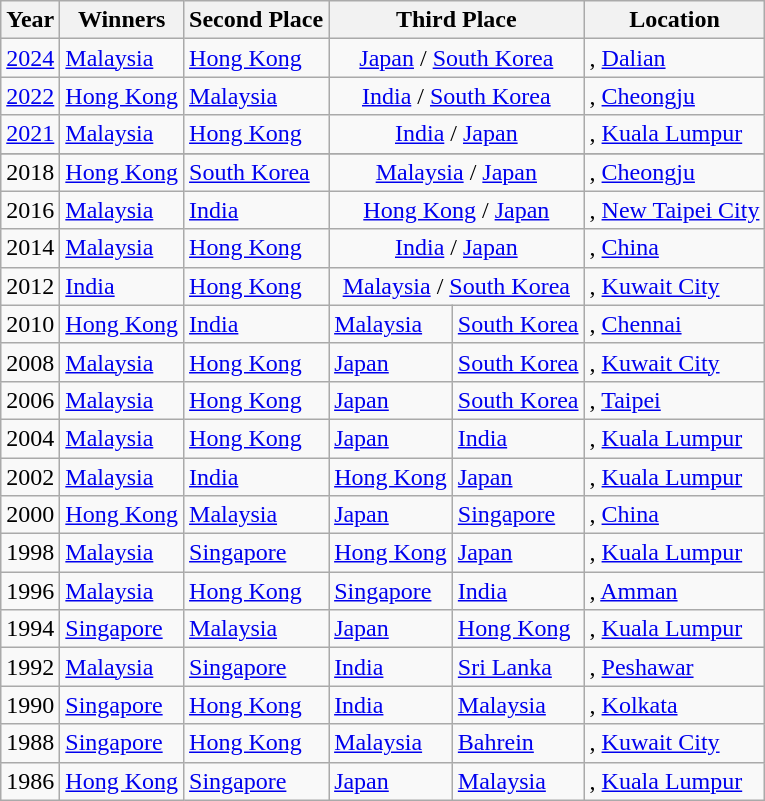<table class="wikitable">
<tr>
<th>Year</th>
<th>Winners</th>
<th>Second Place</th>
<th colspan=2>Third Place</th>
<th>Location</th>
</tr>
<tr>
<td><a href='#'>2024</a></td>
<td> <a href='#'>Malaysia</a></td>
<td> <a href='#'>Hong Kong</a></td>
<td colspan="2" align="center"> <a href='#'>Japan</a> /  <a href='#'>South Korea</a></td>
<td>, <a href='#'>Dalian</a></td>
</tr>
<tr>
<td><a href='#'>2022</a></td>
<td> <a href='#'>Hong Kong</a></td>
<td> <a href='#'>Malaysia</a></td>
<td colspan="2" align="center"> <a href='#'>India</a> /  <a href='#'>South Korea</a></td>
<td>, <a href='#'>Cheongju</a></td>
</tr>
<tr>
<td><a href='#'>2021</a></td>
<td> <a href='#'>Malaysia</a></td>
<td> <a href='#'>Hong Kong</a></td>
<td colspan="2" align="center"> <a href='#'>India</a> /  <a href='#'>Japan</a></td>
<td>, <a href='#'>Kuala Lumpur</a></td>
</tr>
<tr>
</tr>
<tr ---->
<td>2018</td>
<td> <a href='#'>Hong Kong</a></td>
<td> <a href='#'>South Korea</a></td>
<td colspan="2" align="center"> <a href='#'>Malaysia</a> /  <a href='#'>Japan</a></td>
<td>, <a href='#'>Cheongju</a></td>
</tr>
<tr ---->
<td>2016</td>
<td> <a href='#'>Malaysia</a></td>
<td> <a href='#'>India</a></td>
<td colspan="2" align="center"> <a href='#'>Hong Kong</a> /  <a href='#'>Japan</a></td>
<td>, <a href='#'>New Taipei City</a></td>
</tr>
<tr ---->
<td>2014</td>
<td> <a href='#'>Malaysia</a></td>
<td> <a href='#'>Hong Kong</a></td>
<td colspan="2" align="center"> <a href='#'>India</a> /  <a href='#'>Japan</a></td>
<td>, <a href='#'>China</a></td>
</tr>
<tr ---->
<td>2012</td>
<td> <a href='#'>India</a></td>
<td> <a href='#'>Hong Kong</a></td>
<td colspan="2" align="center"> <a href='#'>Malaysia</a> /  <a href='#'>South Korea</a></td>
<td>, <a href='#'>Kuwait City</a></td>
</tr>
<tr ---->
<td>2010</td>
<td> <a href='#'>Hong Kong</a></td>
<td> <a href='#'>India</a></td>
<td> <a href='#'>Malaysia</a></td>
<td> <a href='#'>South Korea</a></td>
<td>, <a href='#'>Chennai</a></td>
</tr>
<tr ---->
<td>2008</td>
<td> <a href='#'>Malaysia</a></td>
<td> <a href='#'>Hong Kong</a></td>
<td> <a href='#'>Japan</a></td>
<td> <a href='#'>South Korea</a></td>
<td>, <a href='#'>Kuwait City</a></td>
</tr>
<tr ---->
<td>2006</td>
<td> <a href='#'>Malaysia</a></td>
<td> <a href='#'>Hong Kong</a></td>
<td> <a href='#'>Japan</a></td>
<td> <a href='#'>South Korea</a></td>
<td>, <a href='#'>Taipei</a></td>
</tr>
<tr ---->
<td>2004</td>
<td> <a href='#'>Malaysia</a></td>
<td> <a href='#'>Hong Kong</a></td>
<td> <a href='#'>Japan</a></td>
<td> <a href='#'>India</a></td>
<td>, <a href='#'>Kuala Lumpur</a></td>
</tr>
<tr ---->
<td>2002</td>
<td> <a href='#'>Malaysia</a></td>
<td> <a href='#'>India</a></td>
<td> <a href='#'>Hong Kong</a></td>
<td> <a href='#'>Japan</a></td>
<td>, <a href='#'>Kuala Lumpur</a></td>
</tr>
<tr ---->
<td>2000</td>
<td> <a href='#'>Hong Kong</a></td>
<td> <a href='#'>Malaysia</a></td>
<td> <a href='#'>Japan</a></td>
<td> <a href='#'>Singapore</a></td>
<td>, <a href='#'>China</a></td>
</tr>
<tr ---->
<td>1998</td>
<td> <a href='#'>Malaysia</a></td>
<td> <a href='#'>Singapore</a></td>
<td> <a href='#'>Hong Kong</a></td>
<td> <a href='#'>Japan</a></td>
<td>, <a href='#'>Kuala Lumpur</a></td>
</tr>
<tr ---->
<td>1996</td>
<td> <a href='#'>Malaysia</a></td>
<td> <a href='#'>Hong Kong</a></td>
<td> <a href='#'>Singapore</a></td>
<td> <a href='#'>India</a></td>
<td>, <a href='#'>Amman</a></td>
</tr>
<tr ---->
<td>1994</td>
<td> <a href='#'>Singapore</a></td>
<td> <a href='#'>Malaysia</a></td>
<td> <a href='#'>Japan</a></td>
<td> <a href='#'>Hong Kong</a></td>
<td>, <a href='#'>Kuala Lumpur</a></td>
</tr>
<tr ---->
<td>1992</td>
<td> <a href='#'>Malaysia</a></td>
<td> <a href='#'>Singapore</a></td>
<td> <a href='#'>India</a></td>
<td> <a href='#'>Sri Lanka</a></td>
<td>, <a href='#'>Peshawar</a></td>
</tr>
<tr ---->
<td>1990</td>
<td> <a href='#'>Singapore</a></td>
<td> <a href='#'>Hong Kong</a></td>
<td> <a href='#'>India</a></td>
<td> <a href='#'>Malaysia</a></td>
<td>, <a href='#'>Kolkata</a></td>
</tr>
<tr ---->
<td>1988</td>
<td> <a href='#'>Singapore</a></td>
<td> <a href='#'>Hong Kong</a></td>
<td> <a href='#'>Malaysia</a></td>
<td> <a href='#'>Bahrein</a></td>
<td>, <a href='#'>Kuwait City</a></td>
</tr>
<tr ---->
<td>1986</td>
<td> <a href='#'>Hong Kong</a></td>
<td> <a href='#'>Singapore</a></td>
<td> <a href='#'>Japan</a></td>
<td> <a href='#'>Malaysia</a></td>
<td>, <a href='#'>Kuala Lumpur</a></td>
</tr>
</table>
